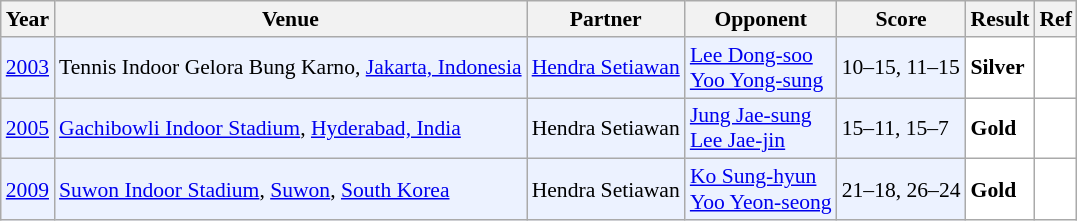<table class="sortable wikitable" style="font-size: 90%">
<tr>
<th>Year</th>
<th>Venue</th>
<th>Partner</th>
<th>Opponent</th>
<th>Score</th>
<th>Result</th>
<th>Ref</th>
</tr>
<tr style="background:#ECF2FF">
<td align="center"><a href='#'>2003</a></td>
<td align="left">Tennis Indoor Gelora Bung Karno, <a href='#'>Jakarta, Indonesia</a></td>
<td align="left"> <a href='#'>Hendra Setiawan</a></td>
<td align="left"> <a href='#'>Lee Dong-soo</a> <br>  <a href='#'>Yoo Yong-sung</a></td>
<td align="left">10–15, 11–15</td>
<td style="text-align:left; background:white"> <strong>Silver</strong></td>
<td style="text-align:center; background:white"></td>
</tr>
<tr style="background:#ECF2FF">
<td align="center"><a href='#'>2005</a></td>
<td align="left"><a href='#'>Gachibowli Indoor Stadium</a>, <a href='#'>Hyderabad, India</a></td>
<td align="left"> Hendra Setiawan</td>
<td align="left"> <a href='#'>Jung Jae-sung</a> <br>  <a href='#'>Lee Jae-jin</a></td>
<td align="left">15–11, 15–7</td>
<td style="text-align:left; background:white"> <strong>Gold</strong></td>
<td style="text-align:center; background:white"></td>
</tr>
<tr style="background:#ECF2FF">
<td align="center"><a href='#'>2009</a></td>
<td align="left"><a href='#'>Suwon Indoor Stadium</a>, <a href='#'>Suwon</a>, <a href='#'>South Korea</a></td>
<td align="left"> Hendra Setiawan</td>
<td align="left"> <a href='#'>Ko Sung-hyun</a> <br>  <a href='#'>Yoo Yeon-seong</a></td>
<td align="left">21–18, 26–24</td>
<td style="text-align:left; background:white"> <strong>Gold</strong></td>
<td style="text-align:center; background:white"></td>
</tr>
</table>
